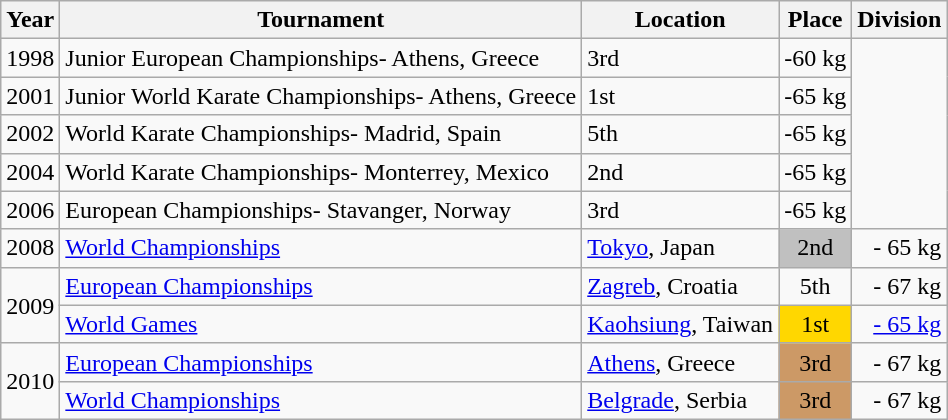<table class="wikitable">
<tr>
<th>Year</th>
<th>Tournament</th>
<th>Location</th>
<th>Place</th>
<th>Division</th>
</tr>
<tr>
<td>1998</td>
<td>Junior European Championships- Athens, Greece</td>
<td>3rd</td>
<td>-60 kg</td>
</tr>
<tr>
<td>2001</td>
<td>Junior World Karate Championships- Athens, Greece</td>
<td>1st</td>
<td>-65 kg</td>
</tr>
<tr>
<td>2002</td>
<td>World Karate Championships- Madrid, Spain</td>
<td>5th</td>
<td>-65 kg</td>
</tr>
<tr>
<td>2004</td>
<td>World Karate Championships- Monterrey, Mexico</td>
<td>2nd</td>
<td>-65 kg</td>
</tr>
<tr>
<td>2006</td>
<td>European Championships- Stavanger, Norway</td>
<td>3rd</td>
<td>-65 kg</td>
</tr>
<tr>
<td>2008</td>
<td><a href='#'>World Championships</a></td>
<td> <a href='#'>Tokyo</a>, Japan</td>
<td align=center bgcolor=silver>2nd</td>
<td align=right>- 65 kg</td>
</tr>
<tr>
<td rowspan=2>2009</td>
<td><a href='#'>European Championships</a></td>
<td> <a href='#'>Zagreb</a>, Croatia</td>
<td align=center>5th</td>
<td align=right>- 67 kg</td>
</tr>
<tr>
<td><a href='#'>World Games</a></td>
<td> <a href='#'>Kaohsiung</a>, Taiwan</td>
<td align=center bgcolor=gold>1st</td>
<td align=right><a href='#'>- 65 kg</a></td>
</tr>
<tr>
<td rowspan=2>2010</td>
<td><a href='#'>European Championships</a></td>
<td> <a href='#'>Athens</a>, Greece</td>
<td align=center bgcolor=cc9966>3rd</td>
<td align=right>- 67 kg</td>
</tr>
<tr>
<td><a href='#'>World Championships</a></td>
<td> <a href='#'>Belgrade</a>, Serbia</td>
<td align=center bgcolor=cc9966>3rd</td>
<td align=right>- 67 kg</td>
</tr>
</table>
